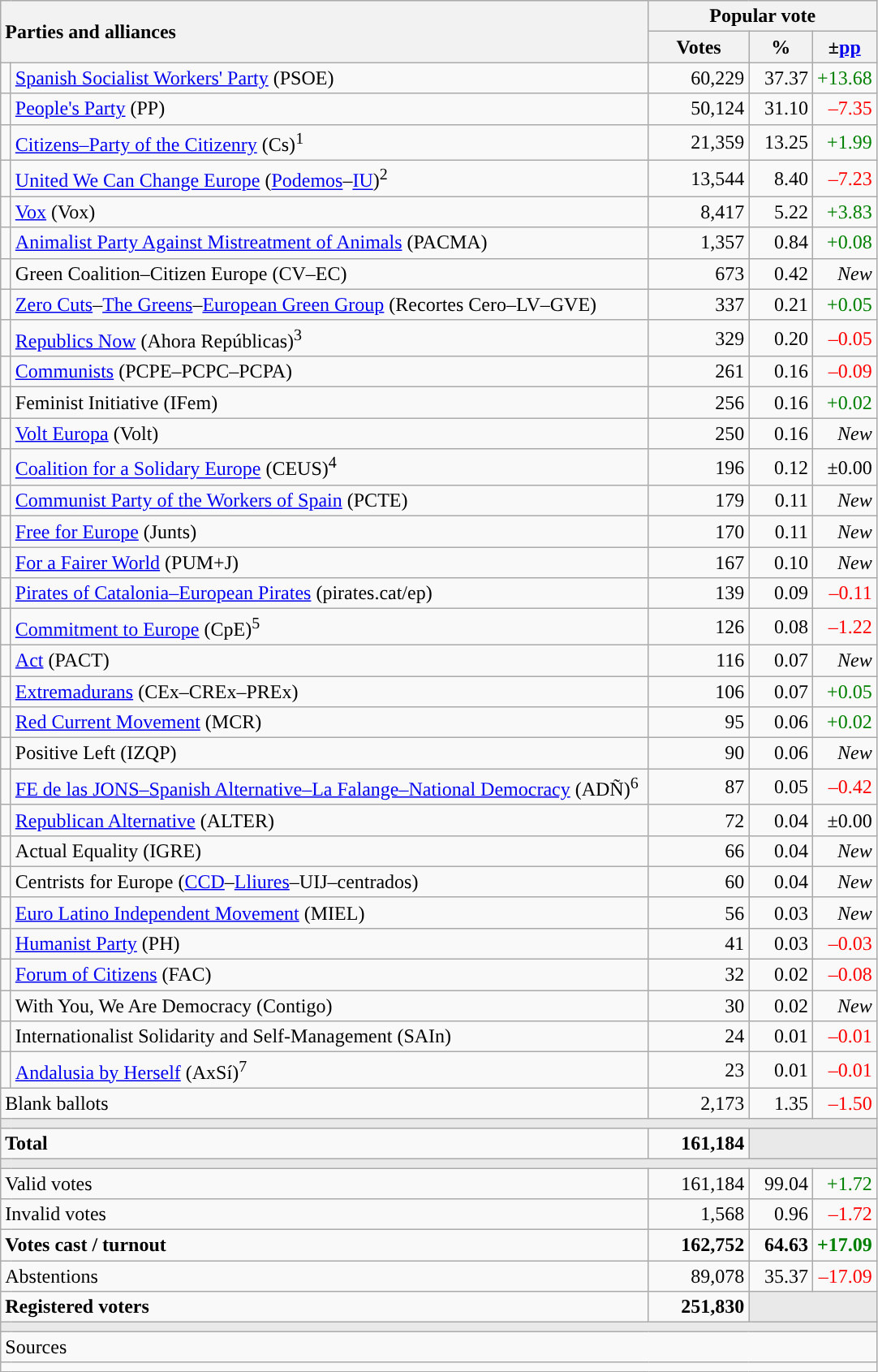<table class="wikitable" style="text-align:right;">
<tr>
<th style="text-align:left;" rowspan="2" colspan="2" width="525">Parties and alliances</th>
<th colspan="3">Popular vote</th>
</tr>
<tr>
<th width="75">Votes</th>
<th width="45">%</th>
<th width="45">±<a href='#'>pp</a></th>
</tr>
<tr>
<td width="1" style="color:inherit;background:"></td>
<td align="left"><a href='#'>Spanish Socialist Workers' Party</a> (PSOE)</td>
<td>60,229</td>
<td>37.37</td>
<td style="color:green;">+13.68</td>
</tr>
<tr>
<td style="color:inherit;background:"></td>
<td align="left"><a href='#'>People's Party</a> (PP)</td>
<td>50,124</td>
<td>31.10</td>
<td style="color:red;">–7.35</td>
</tr>
<tr>
<td style="color:inherit;background:"></td>
<td align="left"><a href='#'>Citizens–Party of the Citizenry</a> (Cs)<sup>1</sup></td>
<td>21,359</td>
<td>13.25</td>
<td style="color:green;">+1.99</td>
</tr>
<tr>
<td style="color:inherit;background:"></td>
<td align="left"><a href='#'>United We Can Change Europe</a> (<a href='#'>Podemos</a>–<a href='#'>IU</a>)<sup>2</sup></td>
<td>13,544</td>
<td>8.40</td>
<td style="color:red;">–7.23</td>
</tr>
<tr>
<td style="color:inherit;background:"></td>
<td align="left"><a href='#'>Vox</a> (Vox)</td>
<td>8,417</td>
<td>5.22</td>
<td style="color:green;">+3.83</td>
</tr>
<tr>
<td style="color:inherit;background:"></td>
<td align="left"><a href='#'>Animalist Party Against Mistreatment of Animals</a> (PACMA)</td>
<td>1,357</td>
<td>0.84</td>
<td style="color:green;">+0.08</td>
</tr>
<tr>
<td style="color:inherit;background:"></td>
<td align="left">Green Coalition–Citizen Europe (CV–EC)</td>
<td>673</td>
<td>0.42</td>
<td><em>New</em></td>
</tr>
<tr>
<td style="color:inherit;background:"></td>
<td align="left"><a href='#'>Zero Cuts</a>–<a href='#'>The Greens</a>–<a href='#'>European Green Group</a> (Recortes Cero–LV–GVE)</td>
<td>337</td>
<td>0.21</td>
<td style="color:green;">+0.05</td>
</tr>
<tr>
<td style="color:inherit;background:"></td>
<td align="left"><a href='#'>Republics Now</a> (Ahora Repúblicas)<sup>3</sup></td>
<td>329</td>
<td>0.20</td>
<td style="color:red;">–0.05</td>
</tr>
<tr>
<td style="color:inherit;background:"></td>
<td align="left"><a href='#'>Communists</a> (PCPE–PCPC–PCPA)</td>
<td>261</td>
<td>0.16</td>
<td style="color:red;">–0.09</td>
</tr>
<tr>
<td style="color:inherit;background:"></td>
<td align="left">Feminist Initiative (IFem)</td>
<td>256</td>
<td>0.16</td>
<td style="color:green;">+0.02</td>
</tr>
<tr>
<td style="color:inherit;background:"></td>
<td align="left"><a href='#'>Volt Europa</a> (Volt)</td>
<td>250</td>
<td>0.16</td>
<td><em>New</em></td>
</tr>
<tr>
<td style="color:inherit;background:"></td>
<td align="left"><a href='#'>Coalition for a Solidary Europe</a> (CEUS)<sup>4</sup></td>
<td>196</td>
<td>0.12</td>
<td>±0.00</td>
</tr>
<tr>
<td style="color:inherit;background:"></td>
<td align="left"><a href='#'>Communist Party of the Workers of Spain</a> (PCTE)</td>
<td>179</td>
<td>0.11</td>
<td><em>New</em></td>
</tr>
<tr>
<td style="color:inherit;background:"></td>
<td align="left"><a href='#'>Free for Europe</a> (Junts)</td>
<td>170</td>
<td>0.11</td>
<td><em>New</em></td>
</tr>
<tr>
<td style="color:inherit;background:"></td>
<td align="left"><a href='#'>For a Fairer World</a> (PUM+J)</td>
<td>167</td>
<td>0.10</td>
<td><em>New</em></td>
</tr>
<tr>
<td style="color:inherit;background:"></td>
<td align="left"><a href='#'>Pirates of Catalonia–European Pirates</a> (pirates.cat/ep)</td>
<td>139</td>
<td>0.09</td>
<td style="color:red;">–0.11</td>
</tr>
<tr>
<td style="color:inherit;background:"></td>
<td align="left"><a href='#'>Commitment to Europe</a> (CpE)<sup>5</sup></td>
<td>126</td>
<td>0.08</td>
<td style="color:red;">–1.22</td>
</tr>
<tr>
<td style="color:inherit;background:"></td>
<td align="left"><a href='#'>Act</a> (PACT)</td>
<td>116</td>
<td>0.07</td>
<td><em>New</em></td>
</tr>
<tr>
<td style="color:inherit;background:"></td>
<td align="left"><a href='#'>Extremadurans</a> (CEx–CREx–PREx)</td>
<td>106</td>
<td>0.07</td>
<td style="color:green;">+0.05</td>
</tr>
<tr>
<td style="color:inherit;background:"></td>
<td align="left"><a href='#'>Red Current Movement</a> (MCR)</td>
<td>95</td>
<td>0.06</td>
<td style="color:green;">+0.02</td>
</tr>
<tr>
<td style="color:inherit;background:"></td>
<td align="left">Positive Left (IZQP)</td>
<td>90</td>
<td>0.06</td>
<td><em>New</em></td>
</tr>
<tr>
<td style="color:inherit;background:"></td>
<td align="left"><a href='#'>FE de las JONS–Spanish Alternative–La Falange–National Democracy</a> (ADÑ)<sup>6</sup></td>
<td>87</td>
<td>0.05</td>
<td style="color:red;">–0.42</td>
</tr>
<tr>
<td style="color:inherit;background:"></td>
<td align="left"><a href='#'>Republican Alternative</a> (ALTER)</td>
<td>72</td>
<td>0.04</td>
<td>±0.00</td>
</tr>
<tr>
<td style="color:inherit;background:"></td>
<td align="left">Actual Equality (IGRE)</td>
<td>66</td>
<td>0.04</td>
<td><em>New</em></td>
</tr>
<tr>
<td style="color:inherit;background:"></td>
<td align="left">Centrists for Europe (<a href='#'>CCD</a>–<a href='#'>Lliures</a>–UIJ–centrados)</td>
<td>60</td>
<td>0.04</td>
<td><em>New</em></td>
</tr>
<tr>
<td style="color:inherit;background:"></td>
<td align="left"><a href='#'>Euro Latino Independent Movement</a> (MIEL)</td>
<td>56</td>
<td>0.03</td>
<td><em>New</em></td>
</tr>
<tr>
<td style="color:inherit;background:"></td>
<td align="left"><a href='#'>Humanist Party</a> (PH)</td>
<td>41</td>
<td>0.03</td>
<td style="color:red;">–0.03</td>
</tr>
<tr>
<td style="color:inherit;background:"></td>
<td align="left"><a href='#'>Forum of Citizens</a> (FAC)</td>
<td>32</td>
<td>0.02</td>
<td style="color:red;">–0.08</td>
</tr>
<tr>
<td style="color:inherit;background:"></td>
<td align="left">With You, We Are Democracy (Contigo)</td>
<td>30</td>
<td>0.02</td>
<td><em>New</em></td>
</tr>
<tr>
<td style="color:inherit;background:"></td>
<td align="left">Internationalist Solidarity and Self-Management (SAIn)</td>
<td>24</td>
<td>0.01</td>
<td style="color:red;">–0.01</td>
</tr>
<tr>
<td style="color:inherit;background:"></td>
<td align="left"><a href='#'>Andalusia by Herself</a> (AxSí)<sup>7</sup></td>
<td>23</td>
<td>0.01</td>
<td style="color:red;">–0.01</td>
</tr>
<tr>
<td align="left" colspan="2">Blank ballots</td>
<td>2,173</td>
<td>1.35</td>
<td style="color:red;">–1.50</td>
</tr>
<tr>
<td colspan="5" bgcolor="#E9E9E9"></td>
</tr>
<tr style="font-weight:bold;">
<td align="left" colspan="2">Total</td>
<td>161,184</td>
<td bgcolor="#E9E9E9" colspan="2"></td>
</tr>
<tr>
<td colspan="5" bgcolor="#E9E9E9"></td>
</tr>
<tr>
<td align="left" colspan="2">Valid votes</td>
<td>161,184</td>
<td>99.04</td>
<td style="color:green;">+1.72</td>
</tr>
<tr>
<td align="left" colspan="2">Invalid votes</td>
<td>1,568</td>
<td>0.96</td>
<td style="color:red;">–1.72</td>
</tr>
<tr style="font-weight:bold;">
<td align="left" colspan="2">Votes cast / turnout</td>
<td>162,752</td>
<td>64.63</td>
<td style="color:green;">+17.09</td>
</tr>
<tr>
<td align="left" colspan="2">Abstentions</td>
<td>89,078</td>
<td>35.37</td>
<td style="color:red;">–17.09</td>
</tr>
<tr style="font-weight:bold;">
<td align="left" colspan="2">Registered voters</td>
<td>251,830</td>
<td bgcolor="#E9E9E9" colspan="2"></td>
</tr>
<tr>
<td colspan="5" bgcolor="#E9E9E9"></td>
</tr>
<tr>
<td align="left" colspan="5">Sources</td>
</tr>
<tr>
<td colspan="5" style="text-align:left; max-width:680px;"></td>
</tr>
</table>
